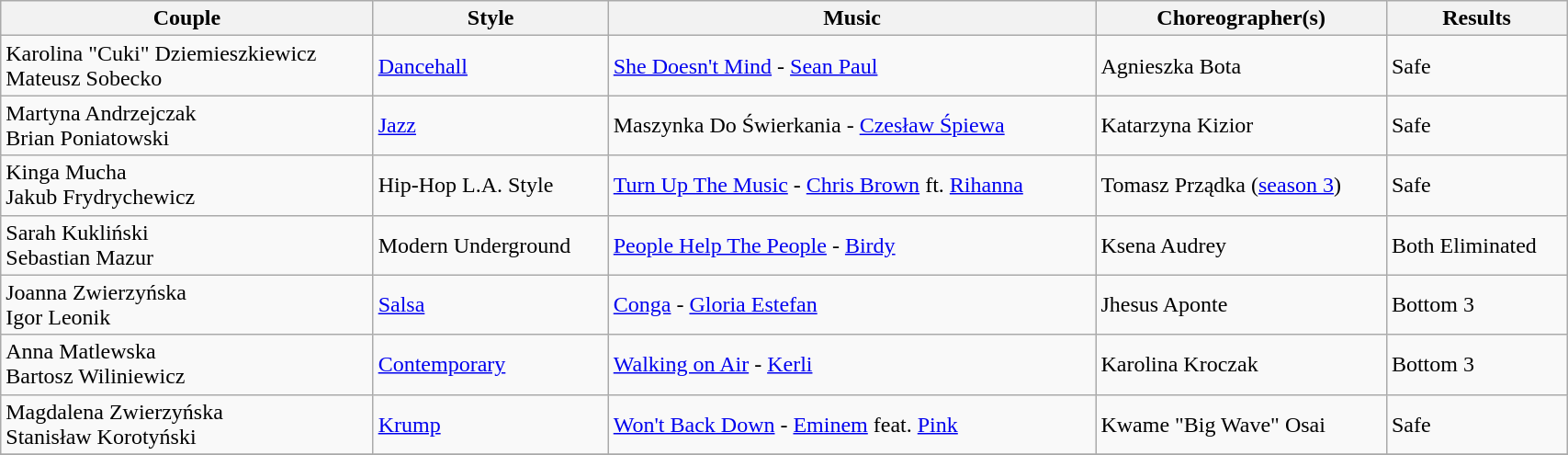<table class="wikitable" width="90%">
<tr>
<th>Couple</th>
<th>Style</th>
<th>Music</th>
<th>Choreographer(s)</th>
<th>Results</th>
</tr>
<tr>
<td>Karolina "Cuki" Dziemieszkiewicz<br>Mateusz Sobecko</td>
<td><a href='#'>Dancehall</a></td>
<td><a href='#'>She Doesn't Mind</a> - <a href='#'>Sean Paul</a></td>
<td>Agnieszka Bota</td>
<td>Safe</td>
</tr>
<tr>
<td>Martyna Andrzejczak<br>Brian Poniatowski</td>
<td><a href='#'>Jazz</a></td>
<td>Maszynka Do Świerkania - <a href='#'>Czesław Śpiewa</a></td>
<td>Katarzyna Kizior</td>
<td>Safe</td>
</tr>
<tr>
<td>Kinga Mucha<br>Jakub Frydrychewicz</td>
<td>Hip-Hop L.A. Style</td>
<td><a href='#'>Turn Up The Music</a> - <a href='#'>Chris Brown</a> ft. <a href='#'>Rihanna</a></td>
<td>Tomasz Prządka (<a href='#'>season 3</a>)</td>
<td>Safe</td>
</tr>
<tr>
<td>Sarah Kukliński<br>Sebastian Mazur</td>
<td>Modern Underground</td>
<td><a href='#'>People Help The People</a> - <a href='#'>Birdy</a></td>
<td>Ksena Audrey</td>
<td>Both Eliminated</td>
</tr>
<tr>
<td>Joanna Zwierzyńska<br>Igor Leonik</td>
<td><a href='#'>Salsa</a></td>
<td><a href='#'>Conga</a> - <a href='#'>Gloria Estefan</a></td>
<td>Jhesus Aponte</td>
<td>Bottom 3</td>
</tr>
<tr>
<td>Anna Matlewska<br>Bartosz Wiliniewicz</td>
<td><a href='#'>Contemporary</a></td>
<td><a href='#'>Walking on Air</a> - <a href='#'>Kerli</a></td>
<td>Karolina Kroczak</td>
<td>Bottom 3</td>
</tr>
<tr>
<td>Magdalena Zwierzyńska<br>Stanisław Korotyński</td>
<td><a href='#'>Krump</a></td>
<td><a href='#'>Won't Back Down</a> - <a href='#'>Eminem</a> feat. <a href='#'>Pink</a></td>
<td>Kwame "Big Wave" Osai</td>
<td>Safe</td>
</tr>
<tr>
</tr>
</table>
